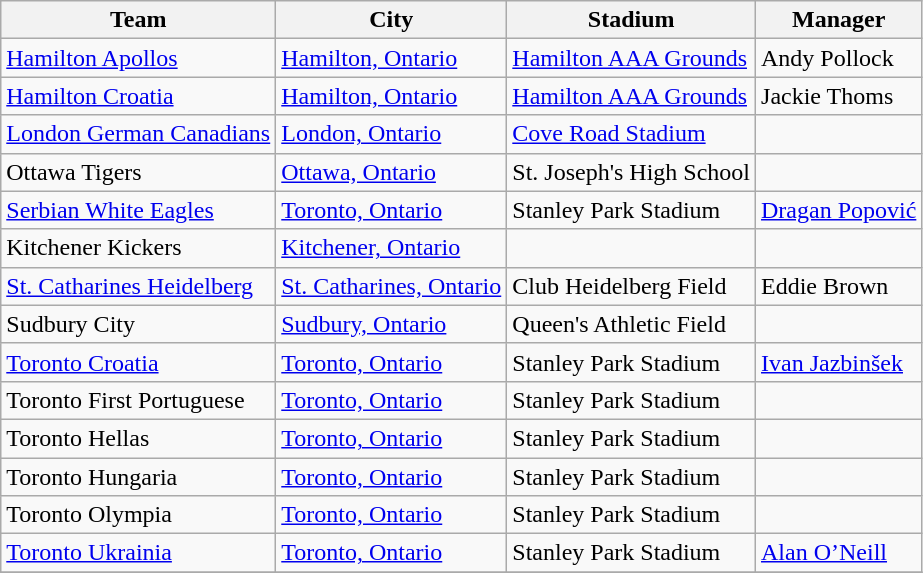<table class="wikitable sortable">
<tr>
<th>Team</th>
<th>City</th>
<th>Stadium</th>
<th>Manager</th>
</tr>
<tr>
<td><a href='#'>Hamilton Apollos</a></td>
<td><a href='#'>Hamilton, Ontario</a></td>
<td><a href='#'>Hamilton AAA Grounds</a></td>
<td>Andy Pollock</td>
</tr>
<tr>
<td><a href='#'>Hamilton Croatia</a></td>
<td><a href='#'>Hamilton, Ontario</a></td>
<td><a href='#'>Hamilton AAA Grounds</a></td>
<td>Jackie Thoms</td>
</tr>
<tr>
<td><a href='#'>London German Canadians</a></td>
<td><a href='#'>London, Ontario</a></td>
<td><a href='#'>Cove Road Stadium</a></td>
<td></td>
</tr>
<tr>
<td>Ottawa Tigers</td>
<td><a href='#'>Ottawa, Ontario</a></td>
<td>St. Joseph's High School</td>
<td></td>
</tr>
<tr>
<td><a href='#'>Serbian White Eagles</a></td>
<td><a href='#'>Toronto, Ontario</a></td>
<td>Stanley Park Stadium</td>
<td><a href='#'>Dragan Popović</a></td>
</tr>
<tr>
<td>Kitchener Kickers</td>
<td><a href='#'>Kitchener, Ontario</a></td>
<td></td>
<td></td>
</tr>
<tr>
<td><a href='#'>St. Catharines Heidelberg</a></td>
<td><a href='#'>St. Catharines, Ontario</a></td>
<td>Club Heidelberg Field</td>
<td>Eddie Brown</td>
</tr>
<tr>
<td>Sudbury City</td>
<td><a href='#'>Sudbury, Ontario</a></td>
<td>Queen's Athletic Field</td>
<td></td>
</tr>
<tr>
<td><a href='#'>Toronto Croatia</a></td>
<td><a href='#'>Toronto, Ontario</a></td>
<td>Stanley Park Stadium</td>
<td><a href='#'>Ivan Jazbinšek</a></td>
</tr>
<tr>
<td>Toronto First Portuguese</td>
<td><a href='#'>Toronto, Ontario</a></td>
<td>Stanley Park Stadium</td>
<td></td>
</tr>
<tr>
<td>Toronto Hellas</td>
<td><a href='#'>Toronto, Ontario</a></td>
<td>Stanley Park Stadium</td>
<td></td>
</tr>
<tr>
<td>Toronto Hungaria</td>
<td><a href='#'>Toronto, Ontario</a></td>
<td>Stanley Park Stadium</td>
<td></td>
</tr>
<tr>
<td>Toronto Olympia</td>
<td><a href='#'>Toronto, Ontario</a></td>
<td>Stanley Park Stadium</td>
<td></td>
</tr>
<tr>
<td><a href='#'>Toronto Ukrainia</a></td>
<td><a href='#'>Toronto, Ontario</a></td>
<td>Stanley Park Stadium</td>
<td><a href='#'>Alan O’Neill</a></td>
</tr>
<tr>
</tr>
</table>
